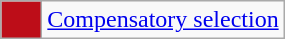<table class=wikitable>
<tr>
<td style="background:#bd0d18; width:20px; em;"></td>
<td><a href='#'>Compensatory selection</a></td>
</tr>
</table>
